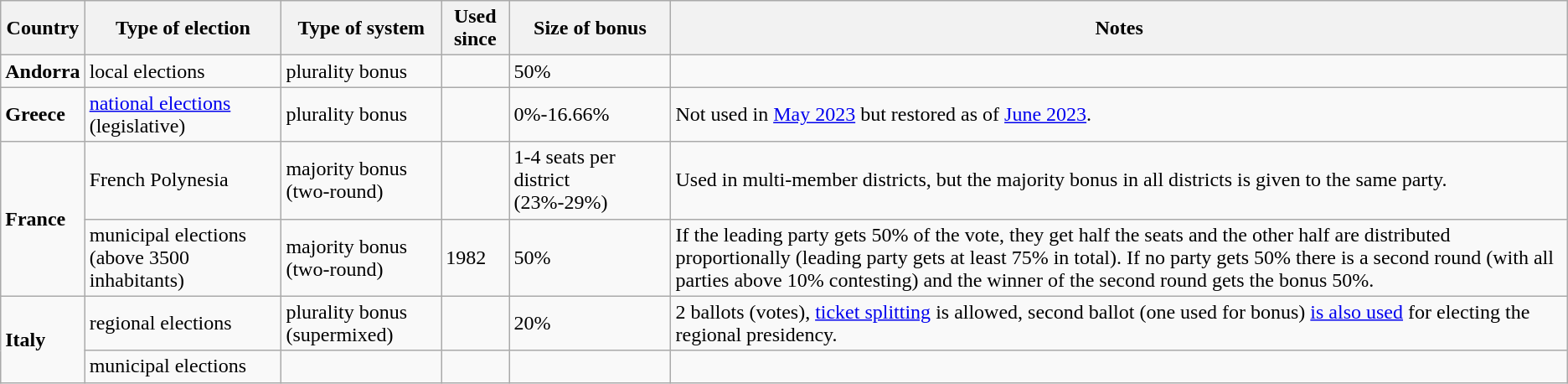<table class="wikitable">
<tr>
<th>Country</th>
<th>Type of election</th>
<th>Type of system</th>
<th>Used since</th>
<th>Size of bonus</th>
<th>Notes</th>
</tr>
<tr>
<td><strong>Andorra</strong></td>
<td>local elections</td>
<td>plurality bonus</td>
<td></td>
<td>50%</td>
<td></td>
</tr>
<tr>
<td><strong>Greece</strong></td>
<td><a href='#'>national elections</a> (legislative)</td>
<td>plurality bonus</td>
<td></td>
<td>0%-16.66%</td>
<td>Not used in <a href='#'>May 2023</a> but restored as of <a href='#'>June 2023</a>.</td>
</tr>
<tr>
<td rowspan="2"><strong>France</strong></td>
<td>French Polynesia</td>
<td>majority bonus (two-round)</td>
<td></td>
<td>1-4 seats per district (23%-29%)</td>
<td>Used in multi-member districts, but the majority bonus in all districts is given to the same party.</td>
</tr>
<tr>
<td>municipal elections (above 3500 inhabitants)</td>
<td>majority bonus (two-round)</td>
<td>1982</td>
<td>50%</td>
<td>If the leading party gets 50% of the vote, they get half the seats and the other half are distributed proportionally (leading party gets at least 75% in total).<strong></strong> If no party gets 50% there is a second round (with all parties above 10% contesting) and the winner of the second round gets the bonus 50%.</td>
</tr>
<tr>
<td rowspan="2"><strong>Italy</strong></td>
<td>regional elections</td>
<td>plurality bonus (supermixed)</td>
<td></td>
<td>20%</td>
<td>2 ballots (votes), <a href='#'>ticket splitting</a> is allowed, second ballot (one used for bonus) <a href='#'>is also used</a> for electing the regional presidency.</td>
</tr>
<tr>
<td>municipal elections</td>
<td></td>
<td></td>
<td></td>
<td></td>
</tr>
</table>
